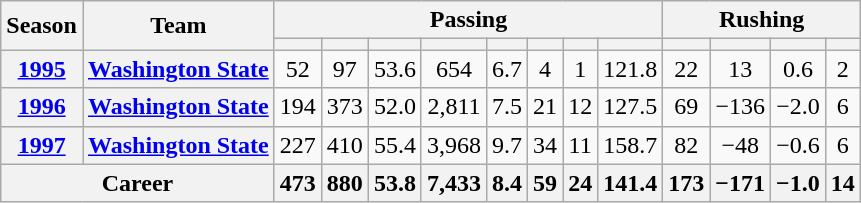<table class="wikitable" style="text-align:center;">
<tr>
<th rowspan="2">Season</th>
<th rowspan="2">Team</th>
<th colspan="8">Passing</th>
<th colspan="4">Rushing</th>
</tr>
<tr>
<th></th>
<th></th>
<th></th>
<th></th>
<th></th>
<th></th>
<th></th>
<th></th>
<th></th>
<th></th>
<th></th>
<th></th>
</tr>
<tr>
<th><a href='#'>1995</a></th>
<th><a href='#'>Washington State</a></th>
<td>52</td>
<td>97</td>
<td>53.6</td>
<td>654</td>
<td>6.7</td>
<td>4</td>
<td>1</td>
<td>121.8</td>
<td>22</td>
<td>13</td>
<td>0.6</td>
<td>2</td>
</tr>
<tr>
<th><a href='#'>1996</a></th>
<th><a href='#'>Washington State</a></th>
<td>194</td>
<td>373</td>
<td>52.0</td>
<td>2,811</td>
<td>7.5</td>
<td>21</td>
<td>12</td>
<td>127.5</td>
<td>69</td>
<td>−136</td>
<td>−2.0</td>
<td>6</td>
</tr>
<tr>
<th><a href='#'>1997</a></th>
<th><a href='#'>Washington State</a></th>
<td>227</td>
<td>410</td>
<td>55.4</td>
<td>3,968</td>
<td>9.7</td>
<td>34</td>
<td>11</td>
<td>158.7</td>
<td>82</td>
<td>−48</td>
<td>−0.6</td>
<td>6</td>
</tr>
<tr>
<th colspan="2">Career</th>
<th>473</th>
<th>880</th>
<th>53.8</th>
<th>7,433</th>
<th>8.4</th>
<th>59</th>
<th>24</th>
<th>141.4</th>
<th>173</th>
<th>−171</th>
<th>−1.0</th>
<th>14</th>
</tr>
</table>
